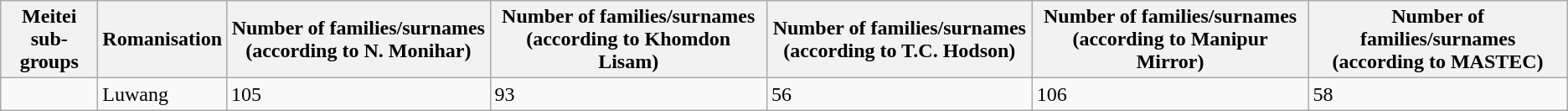<table class="wikitable sortable">
<tr>
<th>Meitei sub-groups</th>
<th>Romanisation</th>
<th>Number of families/surnames (according to  N. Monihar)</th>
<th>Number of families/surnames (according to Khomdon Lisam)</th>
<th>Number of families/surnames (according to T.C. Hodson)</th>
<th>Number of families/surnames (according to Manipur Mirror)</th>
<th>Number of families/surnames (according to MASTEC)</th>
</tr>
<tr>
<td></td>
<td>Luwang</td>
<td>105</td>
<td>93</td>
<td>56</td>
<td>106</td>
<td>58</td>
</tr>
</table>
